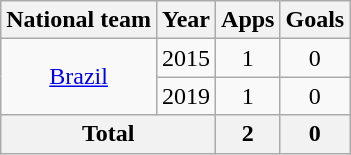<table class=wikitable style=text-align:center>
<tr>
<th>National team</th>
<th>Year</th>
<th>Apps</th>
<th>Goals</th>
</tr>
<tr>
<td rowspan="2"><a href='#'>Brazil</a></td>
<td>2015</td>
<td>1</td>
<td>0</td>
</tr>
<tr>
<td>2019</td>
<td>1</td>
<td>0</td>
</tr>
<tr>
<th colspan=2>Total</th>
<th>2</th>
<th>0</th>
</tr>
</table>
